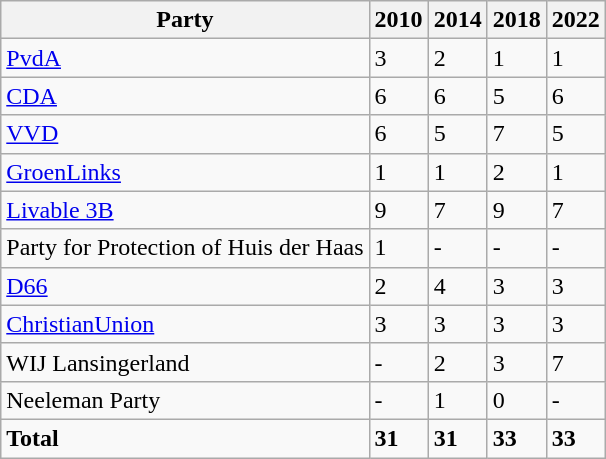<table class="wikitable">
<tr>
<th>Party</th>
<th>2010</th>
<th>2014</th>
<th>2018</th>
<th>2022</th>
</tr>
<tr>
<td><a href='#'>PvdA</a></td>
<td>3</td>
<td>2</td>
<td>1</td>
<td>1</td>
</tr>
<tr>
<td><a href='#'>CDA</a></td>
<td>6</td>
<td>6</td>
<td>5</td>
<td>6</td>
</tr>
<tr>
<td><a href='#'>VVD</a></td>
<td>6</td>
<td>5</td>
<td>7</td>
<td>5</td>
</tr>
<tr>
<td><a href='#'>GroenLinks</a></td>
<td>1</td>
<td>1</td>
<td>2</td>
<td>1</td>
</tr>
<tr>
<td><a href='#'>Livable 3B</a></td>
<td>9</td>
<td>7</td>
<td>9</td>
<td>7</td>
</tr>
<tr>
<td>Party for Protection of Huis der Haas</td>
<td>1</td>
<td>-</td>
<td>-</td>
<td>-</td>
</tr>
<tr>
<td><a href='#'>D66</a></td>
<td>2</td>
<td>4</td>
<td>3</td>
<td>3</td>
</tr>
<tr>
<td><a href='#'>ChristianUnion</a></td>
<td>3</td>
<td>3</td>
<td>3</td>
<td>3</td>
</tr>
<tr>
<td>WIJ Lansingerland</td>
<td>-</td>
<td>2</td>
<td>3</td>
<td>7</td>
</tr>
<tr>
<td>Neeleman Party</td>
<td>-</td>
<td>1</td>
<td>0</td>
<td>-</td>
</tr>
<tr>
<td><strong>Total</strong></td>
<td><strong>31</strong></td>
<td><strong>31</strong></td>
<td><strong>33</strong></td>
<td><strong>33</strong></td>
</tr>
</table>
